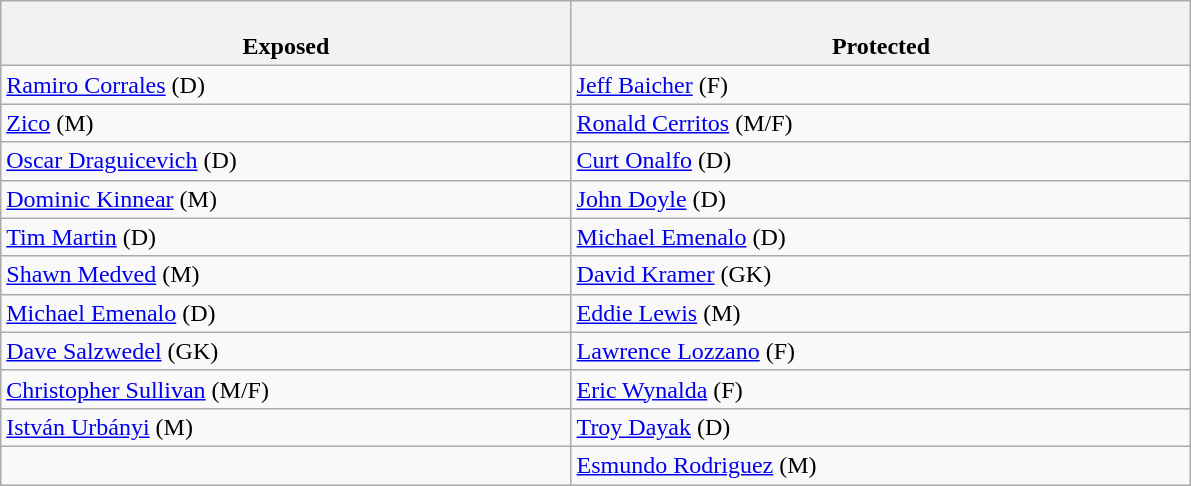<table class="wikitable">
<tr>
<th style="width:23%"><br>Exposed</th>
<th style="width:25%"><br>Protected</th>
</tr>
<tr>
<td><a href='#'>Ramiro Corrales</a> (D)</td>
<td><a href='#'>Jeff Baicher</a> (F)</td>
</tr>
<tr>
<td><a href='#'>Zico</a> (M)</td>
<td><a href='#'>Ronald Cerritos</a> (M/F)</td>
</tr>
<tr>
<td><a href='#'>Oscar Draguicevich</a> (D)</td>
<td><a href='#'>Curt Onalfo</a> (D)</td>
</tr>
<tr>
<td><a href='#'>Dominic Kinnear</a> (M)</td>
<td><a href='#'>John Doyle</a> (D)</td>
</tr>
<tr>
<td><a href='#'>Tim Martin</a> (D)</td>
<td><a href='#'>Michael Emenalo</a> (D)</td>
</tr>
<tr>
<td><a href='#'>Shawn Medved</a> (M)</td>
<td><a href='#'>David Kramer</a> (GK)</td>
</tr>
<tr>
<td><a href='#'>Michael Emenalo</a> (D)</td>
<td><a href='#'>Eddie Lewis</a> (M)</td>
</tr>
<tr>
<td><a href='#'>Dave Salzwedel</a> (GK)</td>
<td><a href='#'>Lawrence Lozzano</a> (F)</td>
</tr>
<tr>
<td><a href='#'>Christopher Sullivan</a> (M/F)</td>
<td><a href='#'>Eric Wynalda</a> (F)</td>
</tr>
<tr>
<td><a href='#'>István Urbányi</a> (M)</td>
<td><a href='#'>Troy Dayak</a> (D)</td>
</tr>
<tr>
<td></td>
<td><a href='#'>Esmundo Rodriguez</a> (M)</td>
</tr>
</table>
